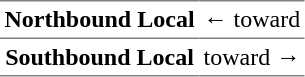<table border="1" cellspacing="0" cellpadding="3" frame="hsides" rules="rows">
<tr>
<th><span>Northbound Local</span></th>
<td>←  toward </td>
</tr>
<tr>
<th><span>Southbound Local</span></th>
<td>  toward  →</td>
</tr>
</table>
